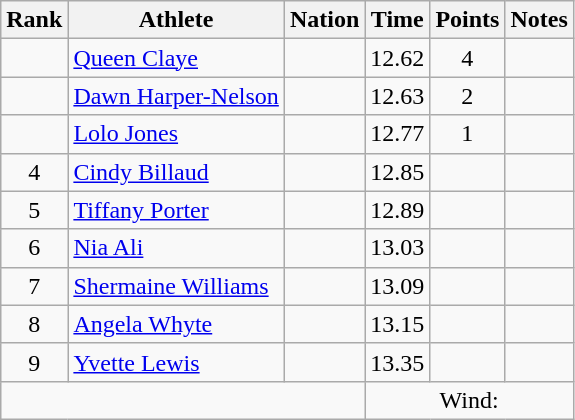<table class="wikitable mw-datatable sortable" style="text-align:center;">
<tr>
<th>Rank</th>
<th>Athlete</th>
<th>Nation</th>
<th>Time</th>
<th>Points</th>
<th>Notes</th>
</tr>
<tr>
<td></td>
<td align=left><a href='#'>Queen Claye</a></td>
<td align=left></td>
<td>12.62</td>
<td>4</td>
<td></td>
</tr>
<tr>
<td></td>
<td align=left><a href='#'>Dawn Harper-Nelson</a></td>
<td align=left></td>
<td>12.63</td>
<td>2</td>
<td></td>
</tr>
<tr>
<td></td>
<td align=left><a href='#'>Lolo Jones</a></td>
<td align=left></td>
<td>12.77</td>
<td>1</td>
<td></td>
</tr>
<tr>
<td>4</td>
<td align=left><a href='#'>Cindy Billaud</a></td>
<td align=left></td>
<td>12.85</td>
<td></td>
<td></td>
</tr>
<tr>
<td>5</td>
<td align=left><a href='#'>Tiffany Porter</a></td>
<td align=left></td>
<td>12.89</td>
<td></td>
<td></td>
</tr>
<tr>
<td>6</td>
<td align=left><a href='#'>Nia Ali</a></td>
<td align=left></td>
<td>13.03</td>
<td></td>
<td></td>
</tr>
<tr>
<td>7</td>
<td align=left><a href='#'>Shermaine Williams</a></td>
<td align=left></td>
<td>13.09</td>
<td></td>
<td></td>
</tr>
<tr>
<td>8</td>
<td align=left><a href='#'>Angela Whyte</a></td>
<td align=left></td>
<td>13.15</td>
<td></td>
<td></td>
</tr>
<tr>
<td>9</td>
<td align=left><a href='#'>Yvette Lewis</a></td>
<td align=left></td>
<td>13.35</td>
<td></td>
<td></td>
</tr>
<tr class="sortbottom">
<td colspan=3></td>
<td colspan=3>Wind: </td>
</tr>
</table>
